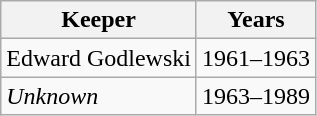<table class="wikitable">
<tr>
<th>Keeper</th>
<th>Years</th>
</tr>
<tr>
<td>Edward Godlewski</td>
<td>1961–1963</td>
</tr>
<tr>
<td><em>Unknown</em></td>
<td>1963–1989</td>
</tr>
</table>
